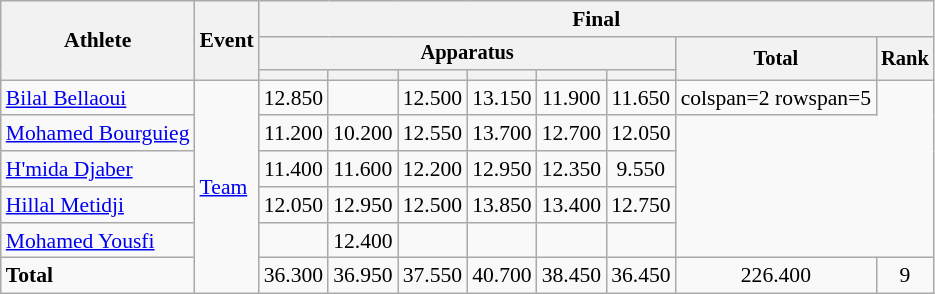<table class=wikitable style=font-size:90%;text-align:center>
<tr>
<th rowspan=3>Athlete</th>
<th rowspan=3>Event</th>
<th colspan =8>Final</th>
</tr>
<tr style=font-size:95%>
<th colspan=6>Apparatus</th>
<th rowspan=2>Total</th>
<th rowspan=2>Rank</th>
</tr>
<tr style=font-size:95%>
<th></th>
<th></th>
<th></th>
<th></th>
<th></th>
<th></th>
</tr>
<tr>
<td align=left><a href='#'>Bilal Bellaoui</a></td>
<td align=left rowspan=6><a href='#'>Team</a></td>
<td>12.850</td>
<td></td>
<td>12.500</td>
<td>13.150</td>
<td>11.900</td>
<td>11.650</td>
<td>colspan=2 rowspan=5 </td>
</tr>
<tr>
<td align=left><a href='#'>Mohamed Bourguieg</a></td>
<td>11.200</td>
<td>10.200</td>
<td>12.550</td>
<td>13.700</td>
<td>12.700</td>
<td>12.050</td>
</tr>
<tr>
<td align=left><a href='#'>H'mida Djaber</a></td>
<td>11.400</td>
<td>11.600</td>
<td>12.200</td>
<td>12.950</td>
<td>12.350</td>
<td>9.550</td>
</tr>
<tr>
<td align=left><a href='#'>Hillal Metidji</a></td>
<td>12.050</td>
<td>12.950</td>
<td>12.500</td>
<td>13.850</td>
<td>13.400</td>
<td>12.750</td>
</tr>
<tr>
<td align=left><a href='#'>Mohamed Yousfi</a></td>
<td></td>
<td>12.400</td>
<td></td>
<td></td>
<td></td>
<td></td>
</tr>
<tr>
<td align=left><strong>Total</strong></td>
<td>36.300</td>
<td>36.950</td>
<td>37.550</td>
<td>40.700</td>
<td>38.450</td>
<td>36.450</td>
<td>226.400</td>
<td>9</td>
</tr>
</table>
